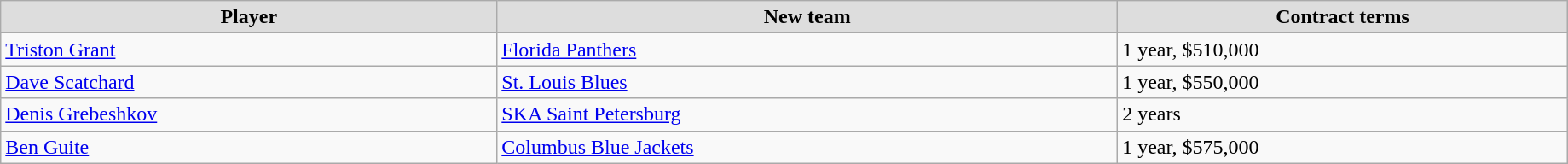<table class="wikitable" width=97%>
<tr align="center"  bgcolor="#dddddd">
<td><strong>Player</strong></td>
<td><strong>New team</strong></td>
<td><strong>Contract terms</strong></td>
</tr>
<tr>
<td><a href='#'>Triston Grant</a></td>
<td><a href='#'>Florida Panthers</a></td>
<td>1 year, $510,000</td>
</tr>
<tr>
<td><a href='#'>Dave Scatchard</a></td>
<td><a href='#'>St. Louis Blues</a></td>
<td>1 year, $550,000</td>
</tr>
<tr>
<td><a href='#'>Denis Grebeshkov</a></td>
<td><a href='#'>SKA Saint Petersburg</a></td>
<td>2 years</td>
</tr>
<tr>
<td><a href='#'>Ben Guite</a></td>
<td><a href='#'>Columbus Blue Jackets</a></td>
<td>1 year, $575,000</td>
</tr>
</table>
